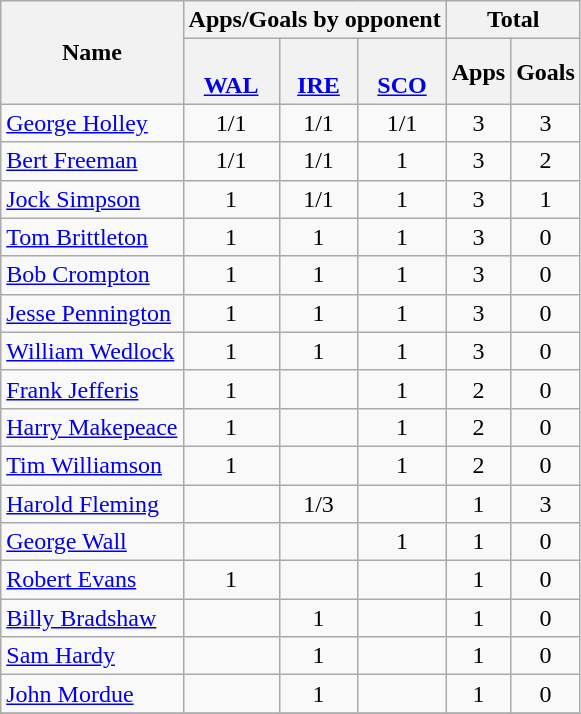<table class="wikitable sortable" style="text-align: center;">
<tr>
<th rowspan=2>Name</th>
<th colspan=3>Apps/Goals by opponent</th>
<th colspan=2>Total</th>
</tr>
<tr>
<th><br><a href='#'>WAL</a></th>
<th><br><a href='#'>IRE</a></th>
<th><br><a href='#'>SCO</a></th>
<th>Apps</th>
<th>Goals</th>
</tr>
<tr>
<td align=left><a href='#'>George Holley</a></td>
<td>1/1</td>
<td>1/1</td>
<td>1/1</td>
<td>3</td>
<td>3</td>
</tr>
<tr>
<td align=left><a href='#'>Bert Freeman</a></td>
<td>1/1</td>
<td>1/1</td>
<td>1</td>
<td>3</td>
<td>2</td>
</tr>
<tr>
<td align=left><a href='#'>Jock Simpson</a></td>
<td>1</td>
<td>1/1</td>
<td>1</td>
<td>3</td>
<td>1</td>
</tr>
<tr>
<td align=left><a href='#'>Tom Brittleton</a></td>
<td>1</td>
<td>1</td>
<td>1</td>
<td>3</td>
<td>0</td>
</tr>
<tr>
<td align=left><a href='#'>Bob Crompton</a></td>
<td>1</td>
<td>1</td>
<td>1</td>
<td>3</td>
<td>0</td>
</tr>
<tr>
<td align=left><a href='#'>Jesse Pennington</a></td>
<td>1</td>
<td>1</td>
<td>1</td>
<td>3</td>
<td>0</td>
</tr>
<tr>
<td align=left><a href='#'>William Wedlock</a></td>
<td>1</td>
<td>1</td>
<td>1</td>
<td>3</td>
<td>0</td>
</tr>
<tr>
<td align=left><a href='#'>Frank Jefferis</a></td>
<td>1</td>
<td></td>
<td>1</td>
<td>2</td>
<td>0</td>
</tr>
<tr>
<td align=left><a href='#'>Harry Makepeace</a></td>
<td>1</td>
<td></td>
<td>1</td>
<td>2</td>
<td>0</td>
</tr>
<tr>
<td align=left><a href='#'>Tim Williamson</a></td>
<td>1</td>
<td></td>
<td>1</td>
<td>2</td>
<td>0</td>
</tr>
<tr>
<td align=left><a href='#'>Harold Fleming</a></td>
<td></td>
<td>1/3</td>
<td></td>
<td>1</td>
<td>3</td>
</tr>
<tr>
<td align=left><a href='#'>George Wall</a></td>
<td></td>
<td></td>
<td>1</td>
<td>1</td>
<td>0</td>
</tr>
<tr>
<td align=left><a href='#'>Robert Evans</a></td>
<td>1</td>
<td></td>
<td></td>
<td>1</td>
<td>0</td>
</tr>
<tr>
<td align=left><a href='#'>Billy Bradshaw</a></td>
<td></td>
<td>1</td>
<td></td>
<td>1</td>
<td>0</td>
</tr>
<tr>
<td align=left><a href='#'>Sam Hardy</a></td>
<td></td>
<td>1</td>
<td></td>
<td>1</td>
<td>0</td>
</tr>
<tr>
<td align=left><a href='#'>John Mordue</a></td>
<td></td>
<td>1</td>
<td></td>
<td>1</td>
<td>0</td>
</tr>
<tr>
</tr>
</table>
